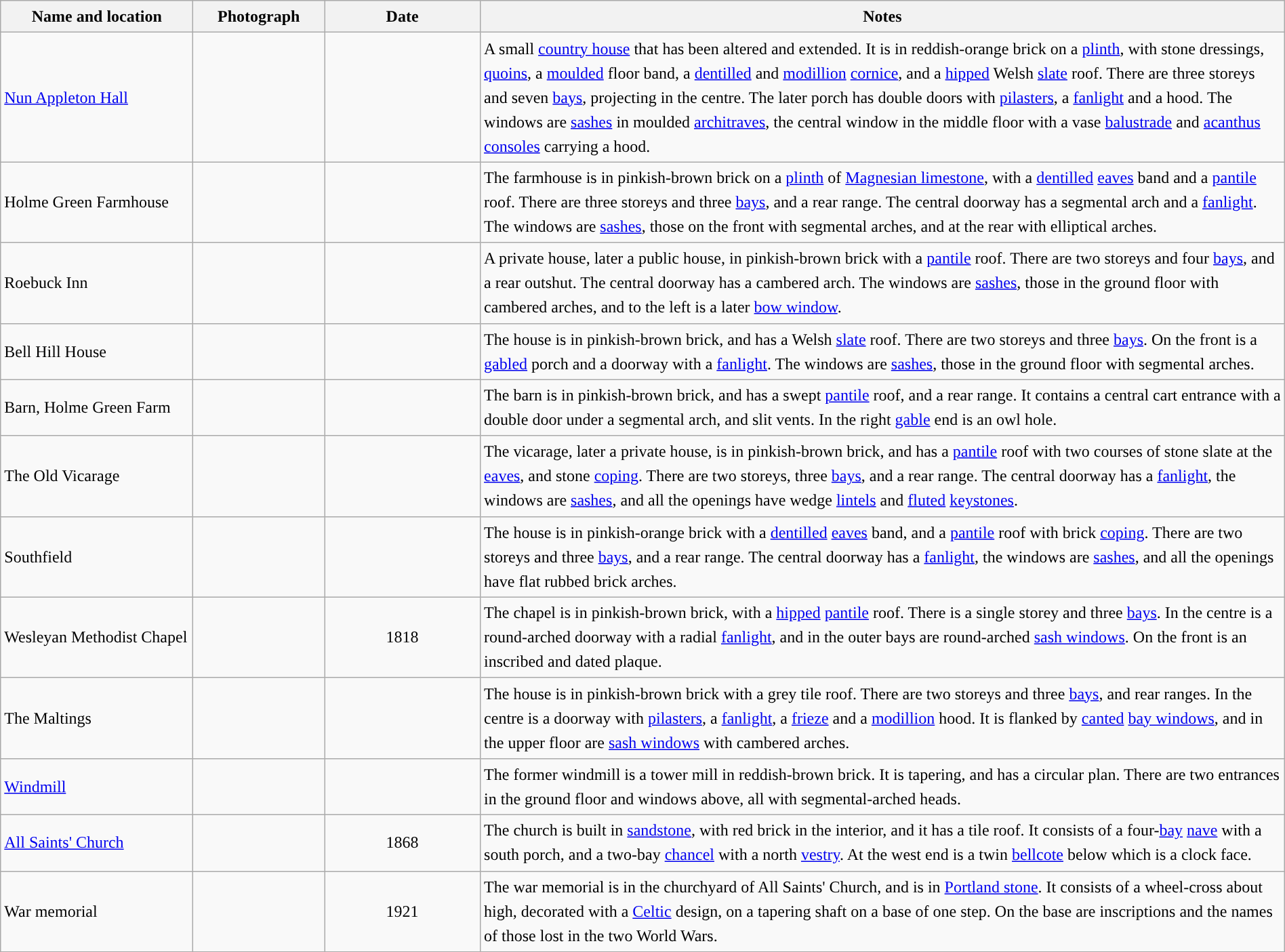<table class="wikitable sortable plainrowheaders" style="width:100%;border:0px;text-align:left;line-height:150%;">
<tr>
<th scope="col"  style="width:150px">Name and location</th>
<th scope="col"  style="width:100px" class="unsortable">Photograph</th>
<th scope="col"  style="width:120px">Date</th>
<th scope="col"  style="width:650px" class="unsortable">Notes</th>
</tr>
<tr>
<td><a href='#'>Nun Appleton Hall</a><br><small></small></td>
<td></td>
<td align="center"></td>
<td>A small <a href='#'>country house</a> that has been altered and extended.  It is in reddish-orange brick on a <a href='#'>plinth</a>, with stone dressings, <a href='#'>quoins</a>, a <a href='#'>moulded</a> floor band, a <a href='#'>dentilled</a> and <a href='#'>modillion</a> <a href='#'>cornice</a>, and a <a href='#'>hipped</a> Welsh <a href='#'>slate</a> roof.  There are three storeys and seven <a href='#'>bays</a>, projecting in the centre.  The later porch has double doors with <a href='#'>pilasters</a>, a <a href='#'>fanlight</a> and a hood.  The windows are <a href='#'>sashes</a> in moulded <a href='#'>architraves</a>, the central window in the middle floor with a vase <a href='#'>balustrade</a> and <a href='#'>acanthus</a> <a href='#'>consoles</a> carrying a hood.</td>
</tr>
<tr>
<td>Holme Green Farmhouse<br><small></small></td>
<td></td>
<td align="center"></td>
<td>The farmhouse is in pinkish-brown brick on a <a href='#'>plinth</a> of <a href='#'>Magnesian limestone</a>, with a <a href='#'>dentilled</a> <a href='#'>eaves</a> band and a <a href='#'>pantile</a> roof.  There are three storeys and three <a href='#'>bays</a>, and a rear range.  The central doorway has a segmental arch and a <a href='#'>fanlight</a>.  The windows are <a href='#'>sashes</a>, those on the front with segmental arches, and at the rear with elliptical arches.</td>
</tr>
<tr>
<td>Roebuck Inn<br><small></small></td>
<td></td>
<td align="center"></td>
<td>A private house, later a public house, in pinkish-brown brick with a <a href='#'>pantile</a> roof.  There are two storeys and four <a href='#'>bays</a>, and a rear outshut.  The central doorway has a cambered arch.  The windows are <a href='#'>sashes</a>, those in the ground floor with cambered arches, and to the left is a later <a href='#'>bow window</a>.</td>
</tr>
<tr>
<td>Bell Hill House<br><small></small></td>
<td></td>
<td align="center"></td>
<td>The house is in pinkish-brown brick, and has a Welsh <a href='#'>slate</a> roof.  There are two storeys and three <a href='#'>bays</a>.  On the front is a <a href='#'>gabled</a> porch and a doorway with a <a href='#'>fanlight</a>.  The windows are <a href='#'>sashes</a>, those in the ground floor with segmental arches.</td>
</tr>
<tr>
<td>Barn, Holme Green Farm<br><small></small></td>
<td></td>
<td align="center"></td>
<td>The barn is in pinkish-brown brick, and has a swept <a href='#'>pantile</a> roof, and a rear range.  It contains a central cart entrance with a double door under a segmental arch, and slit vents.  In the right <a href='#'>gable</a> end is an owl hole.</td>
</tr>
<tr>
<td>The Old Vicarage<br><small></small></td>
<td></td>
<td align="center"></td>
<td>The vicarage, later a private house, is in pinkish-brown brick, and has a <a href='#'>pantile</a> roof with two courses of stone slate at the <a href='#'>eaves</a>, and stone <a href='#'>coping</a>.  There are two storeys, three <a href='#'>bays</a>, and a rear range.  The central doorway has a <a href='#'>fanlight</a>, the windows are <a href='#'>sashes</a>, and all the openings have wedge <a href='#'>lintels</a> and <a href='#'>fluted</a> <a href='#'>keystones</a>.</td>
</tr>
<tr>
<td>Southfield<br><small></small></td>
<td></td>
<td align="center"></td>
<td>The house is in pinkish-orange brick with a <a href='#'>dentilled</a> <a href='#'>eaves</a> band, and a <a href='#'>pantile</a> roof with brick <a href='#'>coping</a>.  There are two storeys and three <a href='#'>bays</a>, and a rear range.  The central doorway has a <a href='#'>fanlight</a>, the windows are <a href='#'>sashes</a>, and all the openings have flat rubbed brick arches.</td>
</tr>
<tr>
<td>Wesleyan Methodist Chapel<br><small></small></td>
<td></td>
<td align="center">1818</td>
<td>The chapel is in pinkish-brown brick, with a <a href='#'>hipped</a> <a href='#'>pantile</a> roof.  There is a single storey and three <a href='#'>bays</a>.  In the centre is a round-arched doorway with a radial <a href='#'>fanlight</a>, and in the outer bays are round-arched <a href='#'>sash windows</a>.  On the front is an inscribed and dated plaque.</td>
</tr>
<tr>
<td>The Maltings<br><small></small></td>
<td></td>
<td align="center"></td>
<td>The house is in pinkish-brown brick with a grey tile roof.  There are two storeys and three <a href='#'>bays</a>, and rear ranges.  In the centre is a doorway with <a href='#'>pilasters</a>, a <a href='#'>fanlight</a>, a <a href='#'>frieze</a> and a <a href='#'>modillion</a> hood.  It is flanked by <a href='#'>canted</a> <a href='#'>bay windows</a>, and in the upper floor are <a href='#'>sash windows</a> with cambered arches.</td>
</tr>
<tr>
<td><a href='#'>Windmill</a><br><small></small></td>
<td></td>
<td align="center"></td>
<td>The former windmill is a tower mill in reddish-brown brick.  It is tapering, and has a circular plan.  There are two entrances in the ground floor and windows above, all with segmental-arched heads.</td>
</tr>
<tr>
<td><a href='#'>All Saints' Church</a><br><small></small></td>
<td></td>
<td align="center">1868</td>
<td>The church is built in <a href='#'>sandstone</a>, with red brick in the interior, and it has a tile roof.  It consists of a four-<a href='#'>bay</a> <a href='#'>nave</a> with a south porch, and a two-bay <a href='#'>chancel</a> with a north <a href='#'>vestry</a>.  At the west end is a twin <a href='#'>bellcote</a> below which is a clock face.</td>
</tr>
<tr>
<td>War memorial<br><small></small></td>
<td></td>
<td align="center">1921</td>
<td>The war memorial is in the churchyard of All Saints' Church, and is in <a href='#'>Portland stone</a>.  It consists of a wheel-cross about  high, decorated with a <a href='#'>Celtic</a> design, on a tapering shaft on a base of one step.  On the base are inscriptions and the names of those lost in the two World Wars.</td>
</tr>
<tr>
</tr>
</table>
